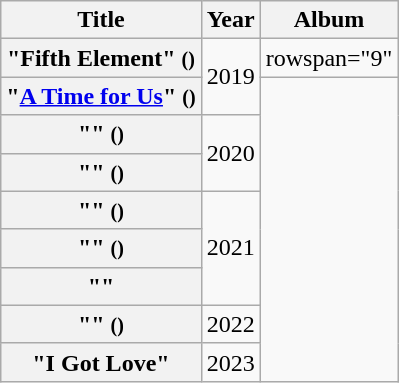<table class="wikitable plainrowheaders" style="text-align:left;">
<tr>
<th scope="col">Title</th>
<th scope="col">Year</th>
<th scope="col">Album</th>
</tr>
<tr>
<th scope="row">"Fifth Element" <small>()</small></th>
<td rowspan="2">2019</td>
<td>rowspan="9" </td>
</tr>
<tr>
<th scope="row">"<a href='#'>A Time for Us</a>" <small>()</small></th>
</tr>
<tr>
<th scope="row">"" <small>()</small></th>
<td rowspan="2">2020</td>
</tr>
<tr>
<th scope="row">"" <small>()</small></th>
</tr>
<tr>
<th scope="row">"" <small>()</small></th>
<td rowspan="3">2021</td>
</tr>
<tr>
<th scope="row">"" <small>()</small></th>
</tr>
<tr>
<th scope="row">""</th>
</tr>
<tr>
<th scope="row">"" <small>()</small></th>
<td>2022</td>
</tr>
<tr>
<th scope="row">"I Got Love"</th>
<td>2023</td>
</tr>
</table>
